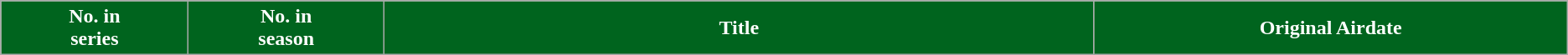<table class="wikitable plainrowheaders">
<tr>
<th style="background:#00641e; color:#fff; width:3%;">No. in<br>series</th>
<th style="background:#00641e; color:#fff; width:3%;">No. in<br>season</th>
<th !  style="background:#00641e; color:#fff; width:12%;">Title</th>
<th !  style="background:#00641e; color:#fff; width:8%;">Original Airdate<br>








</th>
</tr>
</table>
